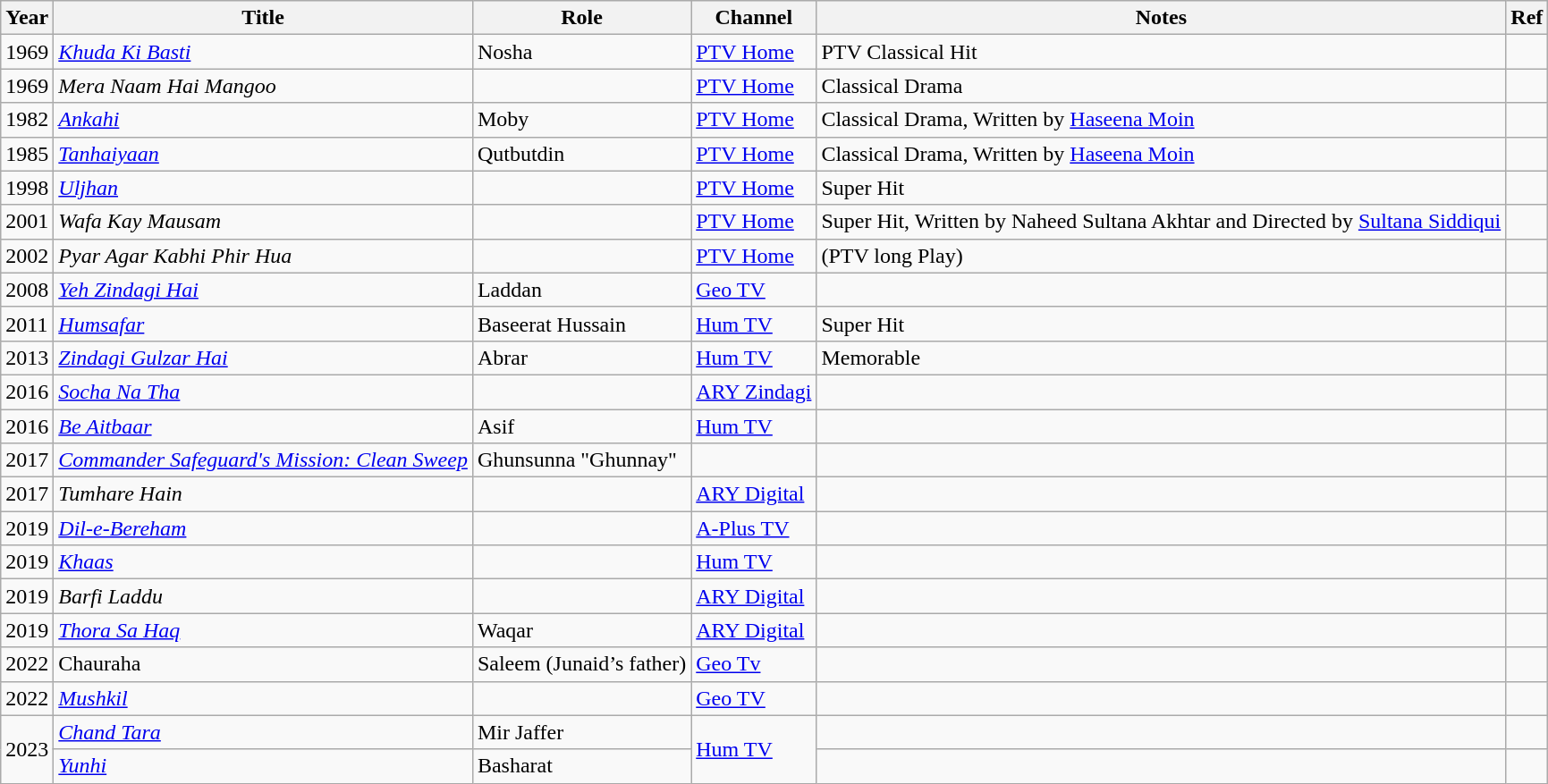<table class="wikitable">
<tr>
<th>Year</th>
<th>Title</th>
<th>Role</th>
<th>Channel</th>
<th>Notes</th>
<th>Ref</th>
</tr>
<tr>
<td>1969</td>
<td><em><a href='#'>Khuda Ki Basti</a></em></td>
<td>Nosha</td>
<td><a href='#'>PTV Home</a></td>
<td>PTV Classical Hit</td>
<td></td>
</tr>
<tr>
<td>1969</td>
<td><em>Mera Naam Hai Mangoo</em></td>
<td></td>
<td><a href='#'>PTV Home</a></td>
<td>Classical Drama</td>
<td></td>
</tr>
<tr>
<td>1982</td>
<td><em><a href='#'>Ankahi</a></em></td>
<td>Moby</td>
<td><a href='#'>PTV Home</a></td>
<td>Classical Drama, Written by <a href='#'>Haseena Moin</a></td>
<td></td>
</tr>
<tr>
<td>1985</td>
<td><em><a href='#'>Tanhaiyaan</a></em></td>
<td>Qutbutdin</td>
<td><a href='#'>PTV Home</a></td>
<td>Classical Drama, Written by <a href='#'>Haseena Moin</a></td>
<td></td>
</tr>
<tr>
<td>1998</td>
<td><em><a href='#'>Uljhan</a></em></td>
<td></td>
<td><a href='#'>PTV Home</a></td>
<td>Super Hit</td>
<td></td>
</tr>
<tr>
<td>2001</td>
<td><em>Wafa Kay Mausam</em></td>
<td></td>
<td><a href='#'>PTV Home</a></td>
<td>Super Hit, Written by Naheed Sultana Akhtar and Directed by <a href='#'>Sultana Siddiqui</a></td>
<td></td>
</tr>
<tr>
<td>2002</td>
<td><em>Pyar Agar Kabhi Phir Hua </em></td>
<td></td>
<td><a href='#'>PTV Home</a></td>
<td>(PTV long Play)</td>
<td></td>
</tr>
<tr>
<td>2008</td>
<td><em><a href='#'>Yeh Zindagi Hai</a></em></td>
<td>Laddan</td>
<td><a href='#'>Geo TV</a></td>
<td></td>
<td></td>
</tr>
<tr>
<td>2011</td>
<td><em><a href='#'>Humsafar</a></em></td>
<td>Baseerat Hussain</td>
<td><a href='#'>Hum TV</a></td>
<td>Super Hit</td>
<td></td>
</tr>
<tr>
<td>2013</td>
<td><em><a href='#'>Zindagi Gulzar Hai</a></em></td>
<td>Abrar</td>
<td><a href='#'>Hum TV</a></td>
<td>Memorable</td>
<td></td>
</tr>
<tr>
<td>2016</td>
<td><em><a href='#'>Socha Na Tha</a></em></td>
<td></td>
<td><a href='#'>ARY Zindagi</a></td>
<td></td>
<td></td>
</tr>
<tr>
<td>2016</td>
<td><em><a href='#'>Be Aitbaar</a></em></td>
<td>Asif</td>
<td><a href='#'>Hum TV</a></td>
<td></td>
<td></td>
</tr>
<tr>
<td>2017</td>
<td><em><a href='#'>Commander Safeguard's Mission: Clean Sweep</a></em></td>
<td>Ghunsunna "Ghunnay"</td>
<td></td>
<td></td>
<td></td>
</tr>
<tr>
<td>2017</td>
<td><em>Tumhare Hain</em></td>
<td></td>
<td><a href='#'>ARY Digital</a></td>
<td></td>
<td></td>
</tr>
<tr>
<td>2019</td>
<td><em><a href='#'>Dil-e-Bereham</a></em></td>
<td></td>
<td><a href='#'>A-Plus TV</a></td>
<td></td>
<td></td>
</tr>
<tr>
<td>2019</td>
<td><em><a href='#'>Khaas</a></em></td>
<td></td>
<td><a href='#'>Hum TV</a></td>
<td></td>
<td></td>
</tr>
<tr>
<td>2019</td>
<td><em>Barfi Laddu</em></td>
<td></td>
<td><a href='#'>ARY Digital</a></td>
<td></td>
<td></td>
</tr>
<tr>
<td>2019</td>
<td><em><a href='#'>Thora Sa Haq</a></em></td>
<td>Waqar</td>
<td><a href='#'>ARY Digital</a></td>
<td></td>
<td></td>
</tr>
<tr>
<td>2022</td>
<td>Chauraha</td>
<td>Saleem (Junaid’s father)</td>
<td><a href='#'>Geo Tv</a></td>
<td></td>
<td></td>
</tr>
<tr>
<td>2022</td>
<td><a href='#'><em>Mushkil</em></a></td>
<td></td>
<td><a href='#'>Geo TV</a></td>
<td></td>
<td></td>
</tr>
<tr>
<td rowspan=2>2023</td>
<td><em><a href='#'>Chand Tara</a></em></td>
<td>Mir Jaffer</td>
<td rowspan=2><a href='#'>Hum TV</a></td>
<td></td>
<td></td>
</tr>
<tr>
<td><em><a href='#'>Yunhi</a></em></td>
<td>Basharat</td>
<td></td>
<td></td>
</tr>
</table>
